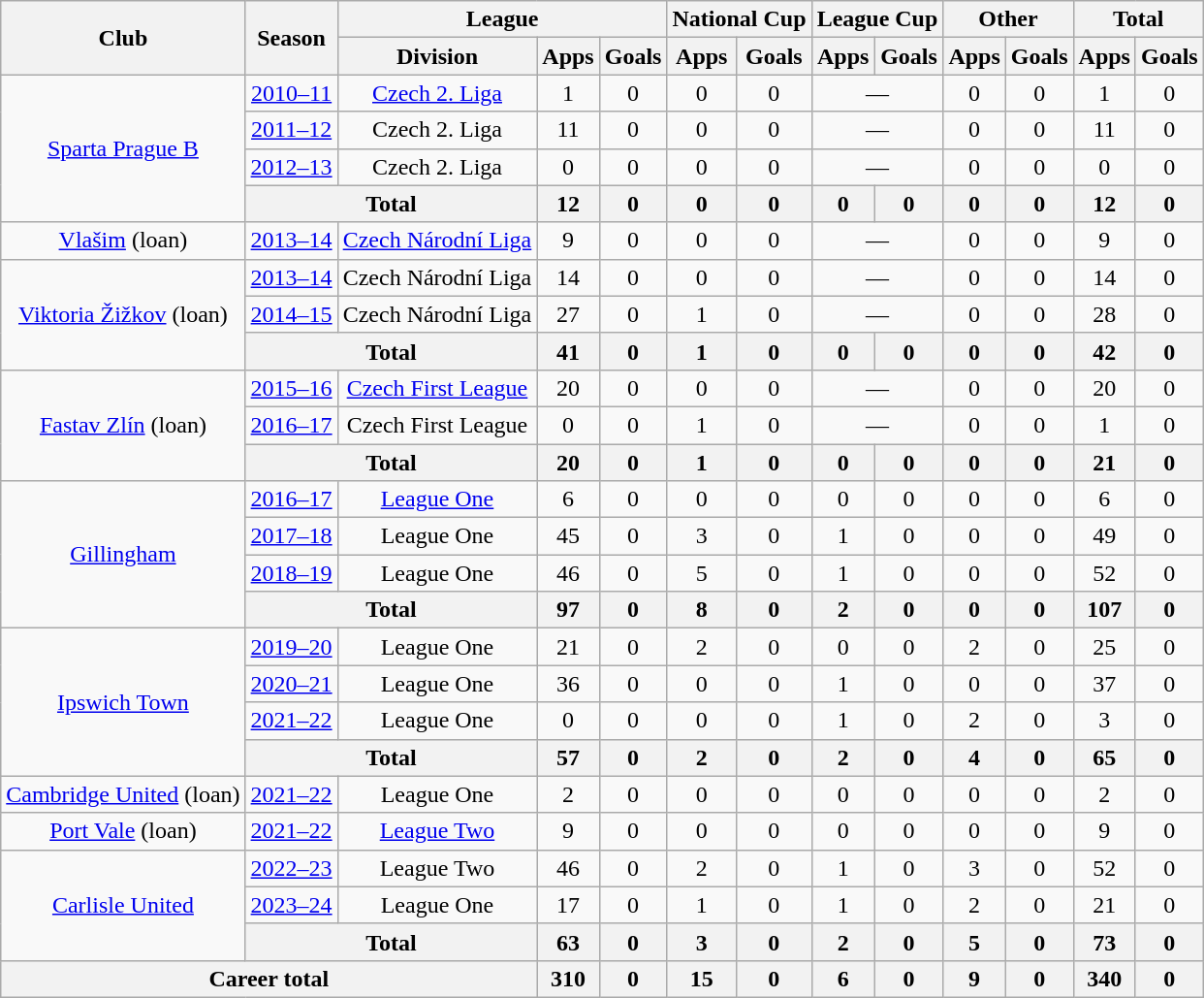<table class="wikitable" style="text-align:center">
<tr>
<th rowspan="2">Club</th>
<th rowspan="2">Season</th>
<th colspan="3">League</th>
<th colspan="2">National Cup</th>
<th colspan="2">League Cup</th>
<th colspan="2">Other</th>
<th colspan="2">Total</th>
</tr>
<tr>
<th>Division</th>
<th>Apps</th>
<th>Goals</th>
<th>Apps</th>
<th>Goals</th>
<th>Apps</th>
<th>Goals</th>
<th>Apps</th>
<th>Goals</th>
<th>Apps</th>
<th>Goals</th>
</tr>
<tr>
<td rowspan="4"><a href='#'>Sparta Prague B</a></td>
<td><a href='#'>2010–11</a></td>
<td><a href='#'>Czech 2. Liga</a></td>
<td>1</td>
<td>0</td>
<td>0</td>
<td>0</td>
<td colspan="2">—</td>
<td>0</td>
<td>0</td>
<td>1</td>
<td>0</td>
</tr>
<tr>
<td><a href='#'>2011–12</a></td>
<td>Czech 2. Liga</td>
<td>11</td>
<td>0</td>
<td>0</td>
<td>0</td>
<td colspan="2">—</td>
<td>0</td>
<td>0</td>
<td>11</td>
<td>0</td>
</tr>
<tr>
<td><a href='#'>2012–13</a></td>
<td>Czech 2. Liga</td>
<td>0</td>
<td>0</td>
<td>0</td>
<td>0</td>
<td colspan="2">—</td>
<td>0</td>
<td>0</td>
<td>0</td>
<td>0</td>
</tr>
<tr>
<th colspan="2">Total</th>
<th>12</th>
<th>0</th>
<th>0</th>
<th>0</th>
<th>0</th>
<th>0</th>
<th>0</th>
<th>0</th>
<th>12</th>
<th>0</th>
</tr>
<tr>
<td><a href='#'>Vlašim</a> (loan)</td>
<td><a href='#'>2013–14</a></td>
<td><a href='#'>Czech Národní Liga</a></td>
<td>9</td>
<td>0</td>
<td>0</td>
<td>0</td>
<td colspan="2">—</td>
<td>0</td>
<td>0</td>
<td>9</td>
<td>0</td>
</tr>
<tr>
<td rowspan="3"><a href='#'>Viktoria Žižkov</a> (loan)</td>
<td><a href='#'>2013–14</a></td>
<td>Czech Národní Liga</td>
<td>14</td>
<td>0</td>
<td>0</td>
<td>0</td>
<td colspan="2">—</td>
<td>0</td>
<td>0</td>
<td>14</td>
<td>0</td>
</tr>
<tr>
<td><a href='#'>2014–15</a></td>
<td>Czech Národní Liga</td>
<td>27</td>
<td>0</td>
<td>1</td>
<td>0</td>
<td colspan="2">—</td>
<td>0</td>
<td>0</td>
<td>28</td>
<td>0</td>
</tr>
<tr>
<th colspan="2">Total</th>
<th>41</th>
<th>0</th>
<th>1</th>
<th>0</th>
<th>0</th>
<th>0</th>
<th>0</th>
<th>0</th>
<th>42</th>
<th>0</th>
</tr>
<tr>
<td rowspan="3"><a href='#'>Fastav Zlín</a> (loan)</td>
<td><a href='#'>2015–16</a></td>
<td><a href='#'>Czech First League</a></td>
<td>20</td>
<td>0</td>
<td>0</td>
<td>0</td>
<td colspan="2">—</td>
<td>0</td>
<td>0</td>
<td>20</td>
<td>0</td>
</tr>
<tr>
<td><a href='#'>2016–17</a></td>
<td>Czech First League</td>
<td>0</td>
<td>0</td>
<td>1</td>
<td>0</td>
<td colspan="2">—</td>
<td>0</td>
<td>0</td>
<td>1</td>
<td>0</td>
</tr>
<tr>
<th colspan="2">Total</th>
<th>20</th>
<th>0</th>
<th>1</th>
<th>0</th>
<th>0</th>
<th>0</th>
<th>0</th>
<th>0</th>
<th>21</th>
<th>0</th>
</tr>
<tr>
<td rowspan="4"><a href='#'>Gillingham</a></td>
<td><a href='#'>2016–17</a></td>
<td><a href='#'>League One</a></td>
<td>6</td>
<td>0</td>
<td>0</td>
<td>0</td>
<td>0</td>
<td>0</td>
<td>0</td>
<td>0</td>
<td>6</td>
<td>0</td>
</tr>
<tr>
<td><a href='#'>2017–18</a></td>
<td>League One</td>
<td>45</td>
<td>0</td>
<td>3</td>
<td>0</td>
<td>1</td>
<td>0</td>
<td>0</td>
<td>0</td>
<td>49</td>
<td>0</td>
</tr>
<tr>
<td><a href='#'>2018–19</a></td>
<td>League One</td>
<td>46</td>
<td>0</td>
<td>5</td>
<td>0</td>
<td>1</td>
<td>0</td>
<td>0</td>
<td>0</td>
<td>52</td>
<td>0</td>
</tr>
<tr>
<th colspan="2">Total</th>
<th>97</th>
<th>0</th>
<th>8</th>
<th>0</th>
<th>2</th>
<th>0</th>
<th>0</th>
<th>0</th>
<th>107</th>
<th>0</th>
</tr>
<tr>
<td rowspan="4"><a href='#'>Ipswich Town</a></td>
<td><a href='#'>2019–20</a></td>
<td>League One</td>
<td>21</td>
<td>0</td>
<td>2</td>
<td>0</td>
<td>0</td>
<td>0</td>
<td>2</td>
<td>0</td>
<td>25</td>
<td>0</td>
</tr>
<tr>
<td><a href='#'>2020–21</a></td>
<td>League One</td>
<td>36</td>
<td>0</td>
<td>0</td>
<td>0</td>
<td>1</td>
<td>0</td>
<td>0</td>
<td>0</td>
<td>37</td>
<td>0</td>
</tr>
<tr>
<td><a href='#'>2021–22</a></td>
<td>League One</td>
<td>0</td>
<td>0</td>
<td>0</td>
<td>0</td>
<td>1</td>
<td>0</td>
<td>2</td>
<td>0</td>
<td>3</td>
<td>0</td>
</tr>
<tr>
<th colspan="2">Total</th>
<th>57</th>
<th>0</th>
<th>2</th>
<th>0</th>
<th>2</th>
<th>0</th>
<th>4</th>
<th>0</th>
<th>65</th>
<th>0</th>
</tr>
<tr>
<td><a href='#'>Cambridge United</a> (loan)</td>
<td><a href='#'>2021–22</a></td>
<td>League One</td>
<td>2</td>
<td>0</td>
<td>0</td>
<td>0</td>
<td>0</td>
<td>0</td>
<td>0</td>
<td>0</td>
<td>2</td>
<td>0</td>
</tr>
<tr>
<td><a href='#'>Port Vale</a> (loan)</td>
<td><a href='#'>2021–22</a></td>
<td><a href='#'>League Two</a></td>
<td>9</td>
<td>0</td>
<td>0</td>
<td>0</td>
<td>0</td>
<td>0</td>
<td>0</td>
<td>0</td>
<td>9</td>
<td>0</td>
</tr>
<tr>
<td rowspan="3"><a href='#'>Carlisle United</a></td>
<td><a href='#'>2022–23</a></td>
<td>League Two</td>
<td>46</td>
<td>0</td>
<td>2</td>
<td>0</td>
<td>1</td>
<td>0</td>
<td>3</td>
<td>0</td>
<td>52</td>
<td>0</td>
</tr>
<tr>
<td><a href='#'>2023–24</a></td>
<td>League One</td>
<td>17</td>
<td>0</td>
<td>1</td>
<td>0</td>
<td>1</td>
<td>0</td>
<td>2</td>
<td>0</td>
<td>21</td>
<td>0</td>
</tr>
<tr>
<th colspan="2">Total</th>
<th>63</th>
<th>0</th>
<th>3</th>
<th>0</th>
<th>2</th>
<th>0</th>
<th>5</th>
<th>0</th>
<th>73</th>
<th>0</th>
</tr>
<tr>
<th colspan="3">Career total</th>
<th>310</th>
<th>0</th>
<th>15</th>
<th>0</th>
<th>6</th>
<th>0</th>
<th>9</th>
<th>0</th>
<th>340</th>
<th>0</th>
</tr>
</table>
